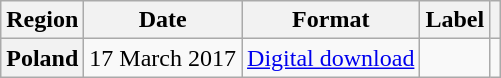<table class="wikitable plainrowheaders">
<tr>
<th scope="col">Region</th>
<th scope="col">Date</th>
<th scope="col">Format</th>
<th scope="col">Label</th>
<th scope="col"></th>
</tr>
<tr>
<th scope="row">Poland</th>
<td>17 March 2017</td>
<td><a href='#'>Digital download</a></td>
<td></td>
<td align="center"></td>
</tr>
</table>
